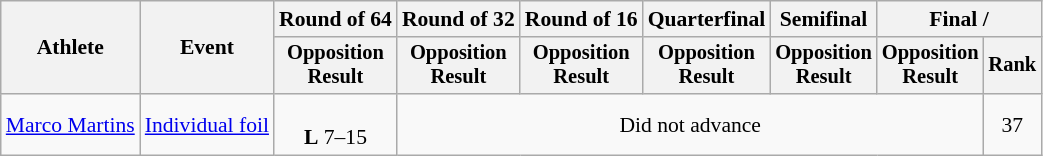<table class=wikitable style=font-size:90%;text-align:center>
<tr>
<th rowspan=2>Athlete</th>
<th rowspan=2>Event</th>
<th>Round of 64</th>
<th>Round of 32</th>
<th>Round of 16</th>
<th>Quarterfinal</th>
<th>Semifinal</th>
<th colspan=2>Final / </th>
</tr>
<tr style=font-size:95%>
<th>Opposition<br>Result</th>
<th>Opposition<br>Result</th>
<th>Opposition<br>Result</th>
<th>Opposition<br>Result</th>
<th>Opposition<br>Result</th>
<th>Opposition<br>Result</th>
<th>Rank</th>
</tr>
<tr>
<td align=left><a href='#'>Marco Martins</a></td>
<td align=left><a href='#'>Individual foil</a></td>
<td><br><strong>L</strong> 7–15</td>
<td colspan=5>Did not advance</td>
<td>37</td>
</tr>
</table>
